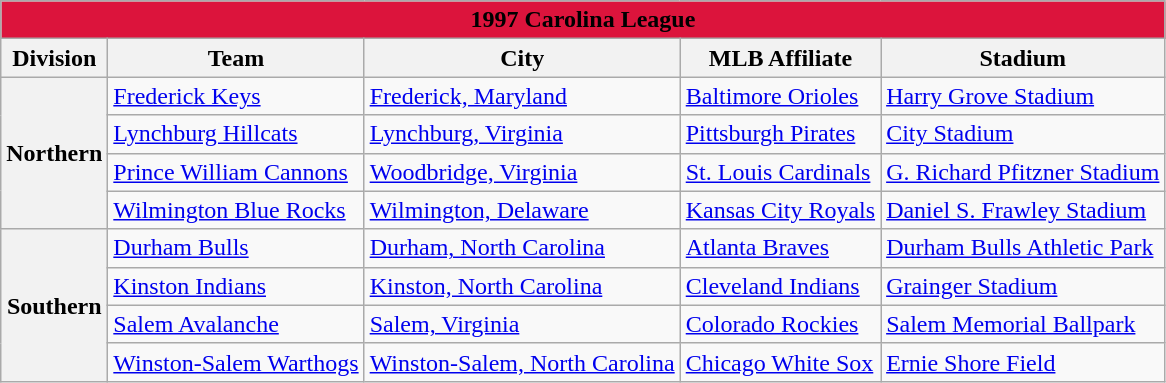<table class="wikitable" style="width:auto">
<tr>
<td bgcolor="#DC143C" align="center" colspan="7"><strong><span>1997 Carolina League</span></strong></td>
</tr>
<tr>
<th>Division</th>
<th>Team</th>
<th>City</th>
<th>MLB Affiliate</th>
<th>Stadium</th>
</tr>
<tr>
<th rowspan="4">Northern</th>
<td><a href='#'>Frederick Keys</a></td>
<td><a href='#'>Frederick, Maryland</a></td>
<td><a href='#'>Baltimore Orioles</a></td>
<td><a href='#'>Harry Grove Stadium</a></td>
</tr>
<tr>
<td><a href='#'>Lynchburg Hillcats</a></td>
<td><a href='#'>Lynchburg, Virginia</a></td>
<td><a href='#'>Pittsburgh Pirates</a></td>
<td><a href='#'>City Stadium</a></td>
</tr>
<tr>
<td><a href='#'>Prince William Cannons</a></td>
<td><a href='#'>Woodbridge, Virginia</a></td>
<td><a href='#'>St. Louis Cardinals</a></td>
<td><a href='#'>G. Richard Pfitzner Stadium</a></td>
</tr>
<tr>
<td><a href='#'>Wilmington Blue Rocks</a></td>
<td><a href='#'>Wilmington, Delaware</a></td>
<td><a href='#'>Kansas City Royals</a></td>
<td><a href='#'>Daniel S. Frawley Stadium</a></td>
</tr>
<tr>
<th rowspan="4">Southern</th>
<td><a href='#'>Durham Bulls</a></td>
<td><a href='#'>Durham, North Carolina</a></td>
<td><a href='#'>Atlanta Braves</a></td>
<td><a href='#'>Durham Bulls Athletic Park</a></td>
</tr>
<tr>
<td><a href='#'>Kinston Indians</a></td>
<td><a href='#'>Kinston, North Carolina</a></td>
<td><a href='#'>Cleveland Indians</a></td>
<td><a href='#'>Grainger Stadium</a></td>
</tr>
<tr>
<td><a href='#'>Salem Avalanche</a></td>
<td><a href='#'>Salem, Virginia</a></td>
<td><a href='#'>Colorado Rockies</a></td>
<td><a href='#'>Salem Memorial Ballpark</a></td>
</tr>
<tr>
<td><a href='#'>Winston-Salem Warthogs</a></td>
<td><a href='#'>Winston-Salem, North Carolina</a></td>
<td><a href='#'>Chicago White Sox</a></td>
<td><a href='#'>Ernie Shore Field</a></td>
</tr>
</table>
